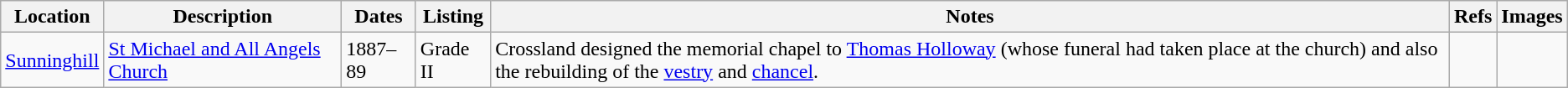<table class="wikitable sortable">
<tr>
<th>Location</th>
<th>Description</th>
<th>Dates</th>
<th>Listing</th>
<th>Notes</th>
<th>Refs</th>
<th>Images</th>
</tr>
<tr>
<td><a href='#'>Sunninghill</a></td>
<td><a href='#'>St Michael and All Angels Church</a></td>
<td>1887–89</td>
<td>Grade II</td>
<td>Crossland designed the memorial chapel to <a href='#'>Thomas Holloway</a> (whose funeral had taken place at the church) and also the rebuilding of the <a href='#'>vestry</a> and <a href='#'>chancel</a>.</td>
<td></td>
<td></td>
</tr>
</table>
